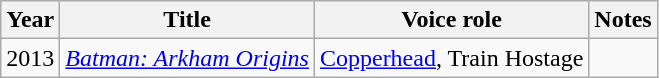<table class="wikitable">
<tr>
<th>Year</th>
<th>Title</th>
<th>Voice role</th>
<th>Notes</th>
</tr>
<tr>
<td>2013</td>
<td><em><a href='#'>Batman: Arkham Origins</a></em></td>
<td><a href='#'>Copperhead</a>, Train Hostage</td>
<td></td>
</tr>
</table>
